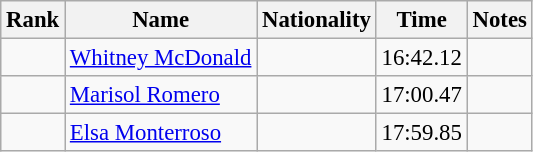<table class="wikitable sortable" style="text-align:center;font-size:95%">
<tr>
<th>Rank</th>
<th>Name</th>
<th>Nationality</th>
<th>Time</th>
<th>Notes</th>
</tr>
<tr>
<td></td>
<td align=left><a href='#'>Whitney McDonald</a></td>
<td align=left></td>
<td>16:42.12</td>
<td></td>
</tr>
<tr>
<td></td>
<td align=left><a href='#'>Marisol Romero</a></td>
<td align=left></td>
<td>17:00.47</td>
<td></td>
</tr>
<tr>
<td></td>
<td align=left><a href='#'>Elsa Monterroso</a></td>
<td align=left></td>
<td>17:59.85</td>
<td></td>
</tr>
</table>
